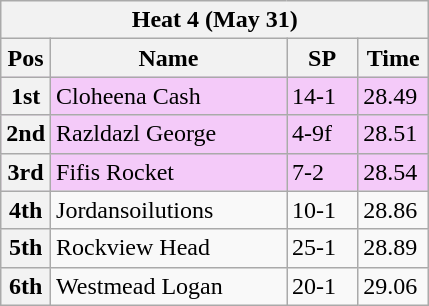<table class="wikitable">
<tr>
<th colspan="6">Heat 4 (May 31)</th>
</tr>
<tr>
<th width=20>Pos</th>
<th width=150>Name</th>
<th width=40>SP</th>
<th width=40>Time</th>
</tr>
<tr style="background: #f4caf9;">
<th>1st</th>
<td>Cloheena Cash</td>
<td>14-1</td>
<td>28.49</td>
</tr>
<tr style="background: #f4caf9;">
<th>2nd</th>
<td>Razldazl George</td>
<td>4-9f</td>
<td>28.51</td>
</tr>
<tr style="background: #f4caf9;">
<th>3rd</th>
<td>Fifis Rocket</td>
<td>7-2</td>
<td>28.54</td>
</tr>
<tr>
<th>4th</th>
<td>Jordansoilutions</td>
<td>10-1</td>
<td>28.86</td>
</tr>
<tr>
<th>5th</th>
<td>Rockview Head</td>
<td>25-1</td>
<td>28.89</td>
</tr>
<tr>
<th>6th</th>
<td>Westmead Logan</td>
<td>20-1</td>
<td>29.06</td>
</tr>
</table>
